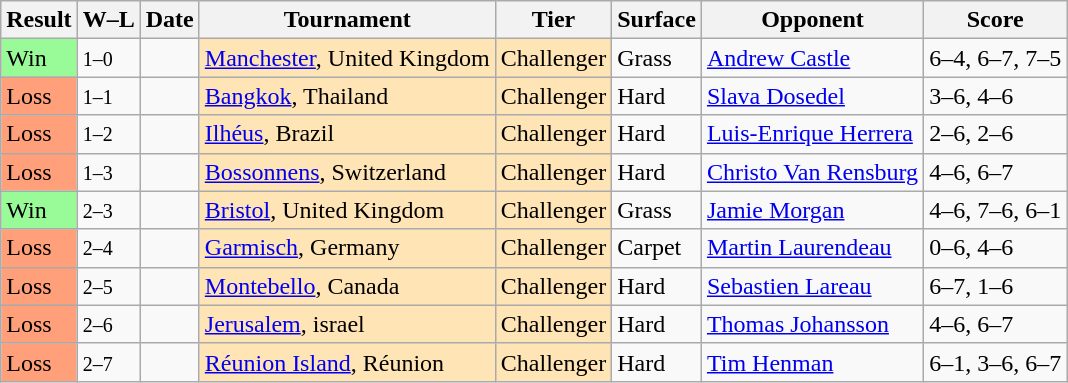<table class="sortable wikitable">
<tr>
<th>Result</th>
<th class="unsortable">W–L</th>
<th>Date</th>
<th>Tournament</th>
<th>Tier</th>
<th>Surface</th>
<th>Opponent</th>
<th class="unsortable">Score</th>
</tr>
<tr>
<td style="background:#98fb98;">Win</td>
<td><small>1–0</small></td>
<td></td>
<td style="background:moccasin;"><a href='#'>Manchester</a>, United Kingdom</td>
<td style="background:moccasin;">Challenger</td>
<td>Grass</td>
<td> <a href='#'>Andrew Castle</a></td>
<td>6–4, 6–7, 7–5</td>
</tr>
<tr>
<td style="background:#ffa07a;">Loss</td>
<td><small>1–1</small></td>
<td></td>
<td style="background:moccasin;"><a href='#'>Bangkok</a>, Thailand</td>
<td style="background:moccasin;">Challenger</td>
<td>Hard</td>
<td> <a href='#'>Slava Dosedel</a></td>
<td>3–6, 4–6</td>
</tr>
<tr>
<td style="background:#ffa07a;">Loss</td>
<td><small>1–2</small></td>
<td></td>
<td style="background:moccasin;"><a href='#'>Ilhéus</a>, Brazil</td>
<td style="background:moccasin;">Challenger</td>
<td>Hard</td>
<td> <a href='#'>Luis-Enrique Herrera</a></td>
<td>2–6, 2–6</td>
</tr>
<tr>
<td style="background:#ffa07a;">Loss</td>
<td><small>1–3</small></td>
<td></td>
<td style="background:moccasin;"><a href='#'>Bossonnens</a>, Switzerland</td>
<td style="background:moccasin;">Challenger</td>
<td>Hard</td>
<td> <a href='#'>Christo Van Rensburg</a></td>
<td>4–6, 6–7</td>
</tr>
<tr>
<td style="background:#98fb98;">Win</td>
<td><small>2–3</small></td>
<td></td>
<td style="background:moccasin;"><a href='#'>Bristol</a>, United Kingdom</td>
<td style="background:moccasin;">Challenger</td>
<td>Grass</td>
<td> <a href='#'>Jamie Morgan</a></td>
<td>4–6, 7–6, 6–1</td>
</tr>
<tr>
<td style="background:#ffa07a;">Loss</td>
<td><small>2–4</small></td>
<td></td>
<td style="background:moccasin;"><a href='#'>Garmisch</a>, Germany</td>
<td style="background:moccasin;">Challenger</td>
<td>Carpet</td>
<td> <a href='#'>Martin Laurendeau</a></td>
<td>0–6, 4–6</td>
</tr>
<tr>
<td style="background:#ffa07a;">Loss</td>
<td><small>2–5</small></td>
<td></td>
<td style="background:moccasin;"><a href='#'>Montebello</a>, Canada</td>
<td style="background:moccasin;">Challenger</td>
<td>Hard</td>
<td> <a href='#'>Sebastien Lareau</a></td>
<td>6–7, 1–6</td>
</tr>
<tr>
<td style="background:#ffa07a;">Loss</td>
<td><small>2–6</small></td>
<td></td>
<td style="background:moccasin;"><a href='#'>Jerusalem</a>, israel</td>
<td style="background:moccasin;">Challenger</td>
<td>Hard</td>
<td> <a href='#'>Thomas Johansson</a></td>
<td>4–6, 6–7</td>
</tr>
<tr>
<td style="background:#ffa07a;">Loss</td>
<td><small>2–7</small></td>
<td></td>
<td style="background:moccasin;"><a href='#'>Réunion Island</a>, Réunion</td>
<td style="background:moccasin;">Challenger</td>
<td>Hard</td>
<td> <a href='#'>Tim Henman</a></td>
<td>6–1, 3–6, 6–7</td>
</tr>
</table>
